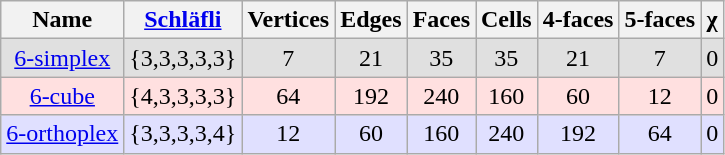<table class=wikitable>
<tr>
<th>Name</th>
<th><a href='#'>Schläfli</a></th>
<th>Vertices</th>
<th>Edges</th>
<th>Faces</th>
<th>Cells</th>
<th>4-faces</th>
<th>5-faces</th>
<th>χ</th>
</tr>
<tr BGCOLOR="#e0e0e0" align=center>
<td><a href='#'>6-simplex</a></td>
<td>{3,3,3,3,3}</td>
<td>7</td>
<td>21</td>
<td>35</td>
<td>35</td>
<td>21</td>
<td>7</td>
<td>0</td>
</tr>
<tr BGCOLOR="#ffe0e0" align=center>
<td><a href='#'>6-cube</a></td>
<td>{4,3,3,3,3}</td>
<td>64</td>
<td>192</td>
<td>240</td>
<td>160</td>
<td>60</td>
<td>12</td>
<td>0</td>
</tr>
<tr BGCOLOR="#e0e0ff" align=center>
<td><a href='#'>6-orthoplex</a></td>
<td>{3,3,3,3,4}</td>
<td>12</td>
<td>60</td>
<td>160</td>
<td>240</td>
<td>192</td>
<td>64</td>
<td>0</td>
</tr>
</table>
